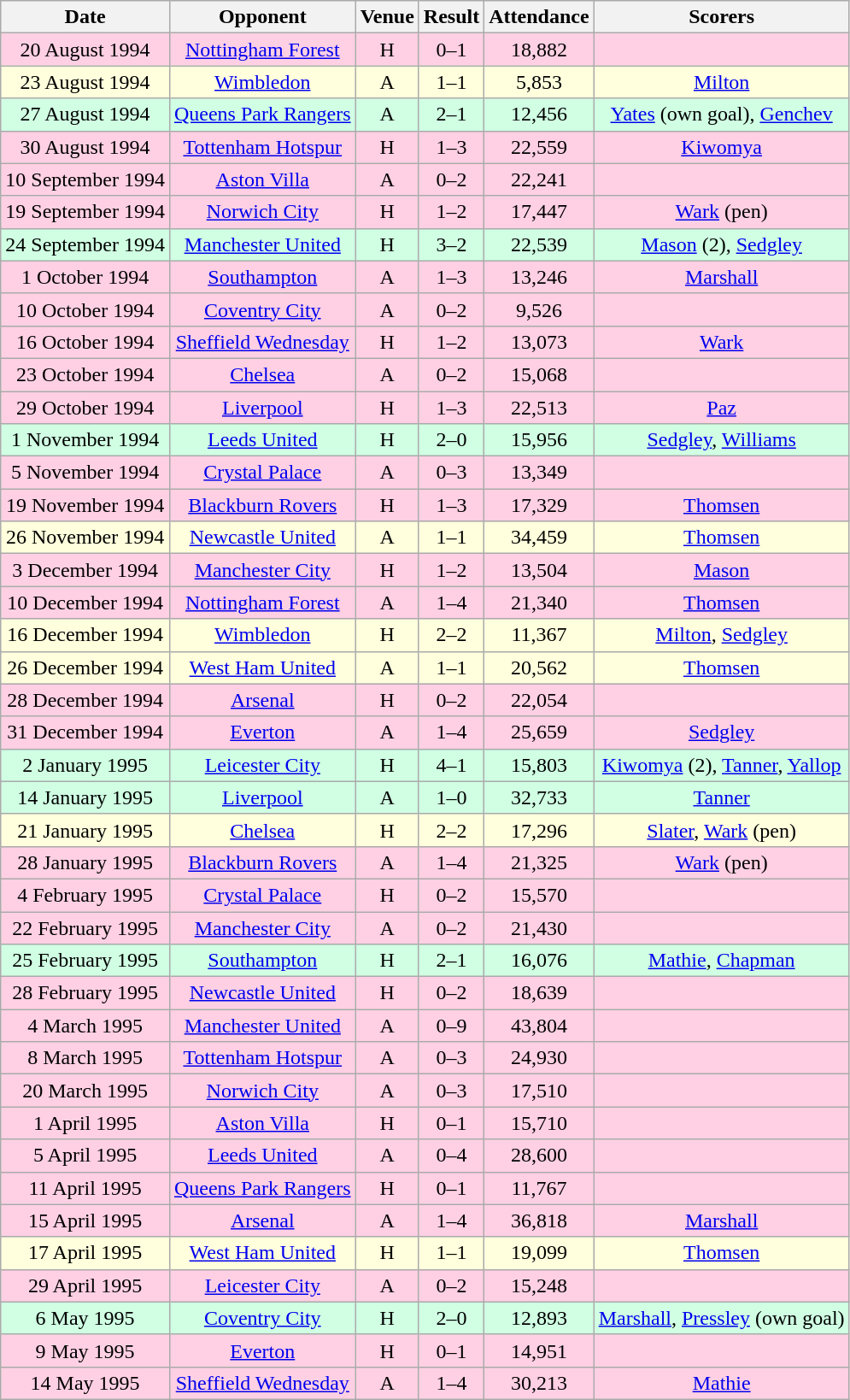<table class="wikitable sortable" style="font-size:100%; text-align:center">
<tr>
<th>Date</th>
<th>Opponent</th>
<th>Venue</th>
<th>Result</th>
<th>Attendance</th>
<th>Scorers</th>
</tr>
<tr style="background-color: #ffd0e3;">
<td>20 August 1994</td>
<td><a href='#'>Nottingham Forest</a></td>
<td>H</td>
<td>0–1</td>
<td>18,882</td>
<td></td>
</tr>
<tr style="background-color: #ffffdd;">
<td>23 August 1994</td>
<td><a href='#'>Wimbledon</a></td>
<td>A</td>
<td>1–1</td>
<td>5,853</td>
<td><a href='#'>Milton</a></td>
</tr>
<tr style="background-color: #d0ffe3;">
<td>27 August 1994</td>
<td><a href='#'>Queens Park Rangers</a></td>
<td>A</td>
<td>2–1</td>
<td>12,456</td>
<td><a href='#'>Yates</a> (own goal), <a href='#'>Genchev</a></td>
</tr>
<tr style="background-color: #ffd0e3;">
<td>30 August 1994</td>
<td><a href='#'>Tottenham Hotspur</a></td>
<td>H</td>
<td>1–3</td>
<td>22,559</td>
<td><a href='#'>Kiwomya</a></td>
</tr>
<tr style="background-color: #ffd0e3;">
<td>10 September 1994</td>
<td><a href='#'>Aston Villa</a></td>
<td>A</td>
<td>0–2</td>
<td>22,241</td>
<td></td>
</tr>
<tr style="background-color: #ffd0e3;">
<td>19 September 1994</td>
<td><a href='#'>Norwich City</a></td>
<td>H</td>
<td>1–2</td>
<td>17,447</td>
<td><a href='#'>Wark</a> (pen)</td>
</tr>
<tr style="background-color: #d0ffe3;">
<td>24 September 1994</td>
<td><a href='#'>Manchester United</a></td>
<td>H</td>
<td>3–2</td>
<td>22,539</td>
<td><a href='#'>Mason</a> (2), <a href='#'>Sedgley</a></td>
</tr>
<tr style="background-color: #ffd0e3;">
<td>1 October 1994</td>
<td><a href='#'>Southampton</a></td>
<td>A</td>
<td>1–3</td>
<td>13,246</td>
<td><a href='#'>Marshall</a></td>
</tr>
<tr style="background-color: #ffd0e3;">
<td>10 October 1994</td>
<td><a href='#'>Coventry City</a></td>
<td>A</td>
<td>0–2</td>
<td>9,526</td>
<td></td>
</tr>
<tr style="background-color: #ffd0e3;">
<td>16 October 1994</td>
<td><a href='#'>Sheffield Wednesday</a></td>
<td>H</td>
<td>1–2</td>
<td>13,073</td>
<td><a href='#'>Wark</a></td>
</tr>
<tr style="background-color: #ffd0e3;">
<td>23 October 1994</td>
<td><a href='#'>Chelsea</a></td>
<td>A</td>
<td>0–2</td>
<td>15,068</td>
<td></td>
</tr>
<tr style="background-color: #ffd0e3;">
<td>29 October 1994</td>
<td><a href='#'>Liverpool</a></td>
<td>H</td>
<td>1–3</td>
<td>22,513</td>
<td><a href='#'>Paz</a></td>
</tr>
<tr style="background-color: #d0ffe3;">
<td>1 November 1994</td>
<td><a href='#'>Leeds United</a></td>
<td>H</td>
<td>2–0</td>
<td>15,956</td>
<td><a href='#'>Sedgley</a>, <a href='#'>Williams</a></td>
</tr>
<tr style="background-color: #ffd0e3;">
<td>5 November 1994</td>
<td><a href='#'>Crystal Palace</a></td>
<td>A</td>
<td>0–3</td>
<td>13,349</td>
<td></td>
</tr>
<tr style="background-color: #ffd0e3;">
<td>19 November 1994</td>
<td><a href='#'>Blackburn Rovers</a></td>
<td>H</td>
<td>1–3</td>
<td>17,329</td>
<td><a href='#'>Thomsen</a></td>
</tr>
<tr style="background-color: #ffffdd;">
<td>26 November 1994</td>
<td><a href='#'>Newcastle United</a></td>
<td>A</td>
<td>1–1</td>
<td>34,459</td>
<td><a href='#'>Thomsen</a></td>
</tr>
<tr style="background-color: #ffd0e3;">
<td>3 December 1994</td>
<td><a href='#'>Manchester City</a></td>
<td>H</td>
<td>1–2</td>
<td>13,504</td>
<td><a href='#'>Mason</a></td>
</tr>
<tr style="background-color: #ffd0e3;">
<td>10 December 1994</td>
<td><a href='#'>Nottingham Forest</a></td>
<td>A</td>
<td>1–4</td>
<td>21,340</td>
<td><a href='#'>Thomsen</a></td>
</tr>
<tr style="background-color: #ffffdd;">
<td>16 December 1994</td>
<td><a href='#'>Wimbledon</a></td>
<td>H</td>
<td>2–2</td>
<td>11,367</td>
<td><a href='#'>Milton</a>, <a href='#'>Sedgley</a></td>
</tr>
<tr style="background-color: #ffffdd;">
<td>26 December 1994</td>
<td><a href='#'>West Ham United</a></td>
<td>A</td>
<td>1–1</td>
<td>20,562</td>
<td><a href='#'>Thomsen</a></td>
</tr>
<tr style="background-color: #ffd0e3;">
<td>28 December 1994</td>
<td><a href='#'>Arsenal</a></td>
<td>H</td>
<td>0–2</td>
<td>22,054</td>
<td></td>
</tr>
<tr style="background-color: #ffd0e3;">
<td>31 December 1994</td>
<td><a href='#'>Everton</a></td>
<td>A</td>
<td>1–4</td>
<td>25,659</td>
<td><a href='#'>Sedgley</a></td>
</tr>
<tr style="background-color: #d0ffe3;">
<td>2 January 1995</td>
<td><a href='#'>Leicester City</a></td>
<td>H</td>
<td>4–1</td>
<td>15,803</td>
<td><a href='#'>Kiwomya</a> (2), <a href='#'>Tanner</a>, <a href='#'>Yallop</a></td>
</tr>
<tr style="background-color: #d0ffe3;">
<td>14 January 1995</td>
<td><a href='#'>Liverpool</a></td>
<td>A</td>
<td>1–0</td>
<td>32,733</td>
<td><a href='#'>Tanner</a></td>
</tr>
<tr style="background-color: #ffffdd;">
<td>21 January 1995</td>
<td><a href='#'>Chelsea</a></td>
<td>H</td>
<td>2–2</td>
<td>17,296</td>
<td><a href='#'>Slater</a>, <a href='#'>Wark</a> (pen)</td>
</tr>
<tr style="background-color: #ffd0e3;">
<td>28 January 1995</td>
<td><a href='#'>Blackburn Rovers</a></td>
<td>A</td>
<td>1–4</td>
<td>21,325</td>
<td><a href='#'>Wark</a> (pen)</td>
</tr>
<tr style="background-color: #ffd0e3;">
<td>4 February 1995</td>
<td><a href='#'>Crystal Palace</a></td>
<td>H</td>
<td>0–2</td>
<td>15,570</td>
<td></td>
</tr>
<tr style="background-color: #ffd0e3;">
<td>22 February 1995</td>
<td><a href='#'>Manchester City</a></td>
<td>A</td>
<td>0–2</td>
<td>21,430</td>
<td></td>
</tr>
<tr style="background-color: #d0ffe3;">
<td>25 February 1995</td>
<td><a href='#'>Southampton</a></td>
<td>H</td>
<td>2–1</td>
<td>16,076</td>
<td><a href='#'>Mathie</a>, <a href='#'>Chapman</a></td>
</tr>
<tr style="background-color: #ffd0e3;">
<td>28 February 1995</td>
<td><a href='#'>Newcastle United</a></td>
<td>H</td>
<td>0–2</td>
<td>18,639</td>
<td></td>
</tr>
<tr style="background-color: #ffd0e3;">
<td>4 March 1995</td>
<td><a href='#'>Manchester United</a></td>
<td>A</td>
<td>0–9</td>
<td>43,804</td>
<td></td>
</tr>
<tr style="background-color: #ffd0e3;">
<td>8 March 1995</td>
<td><a href='#'>Tottenham Hotspur</a></td>
<td>A</td>
<td>0–3</td>
<td>24,930</td>
<td></td>
</tr>
<tr style="background-color: #ffd0e3;">
<td>20 March 1995</td>
<td><a href='#'>Norwich City</a></td>
<td>A</td>
<td>0–3</td>
<td>17,510</td>
<td></td>
</tr>
<tr style="background-color: #ffd0e3;">
<td>1 April 1995</td>
<td><a href='#'>Aston Villa</a></td>
<td>H</td>
<td>0–1</td>
<td>15,710</td>
<td></td>
</tr>
<tr style="background-color: #ffd0e3;">
<td>5 April 1995</td>
<td><a href='#'>Leeds United</a></td>
<td>A</td>
<td>0–4</td>
<td>28,600</td>
<td></td>
</tr>
<tr style="background-color: #ffd0e3;">
<td>11 April 1995</td>
<td><a href='#'>Queens Park Rangers</a></td>
<td>H</td>
<td>0–1</td>
<td>11,767</td>
<td></td>
</tr>
<tr style="background-color: #ffd0e3;">
<td>15 April 1995</td>
<td><a href='#'>Arsenal</a></td>
<td>A</td>
<td>1–4</td>
<td>36,818</td>
<td><a href='#'>Marshall</a></td>
</tr>
<tr style="background-color: #ffffdd;">
<td>17 April 1995</td>
<td><a href='#'>West Ham United</a></td>
<td>H</td>
<td>1–1</td>
<td>19,099</td>
<td><a href='#'>Thomsen</a></td>
</tr>
<tr style="background-color: #ffd0e3;">
<td>29 April 1995</td>
<td><a href='#'>Leicester City</a></td>
<td>A</td>
<td>0–2</td>
<td>15,248</td>
<td></td>
</tr>
<tr style="background-color: #d0ffe3;">
<td>6 May 1995</td>
<td><a href='#'>Coventry City</a></td>
<td>H</td>
<td>2–0</td>
<td>12,893</td>
<td><a href='#'>Marshall</a>, <a href='#'>Pressley</a> (own goal)</td>
</tr>
<tr style="background-color: #ffd0e3;">
<td>9 May 1995</td>
<td><a href='#'>Everton</a></td>
<td>H</td>
<td>0–1</td>
<td>14,951</td>
<td></td>
</tr>
<tr style="background-color: #ffd0e3;">
<td>14 May 1995</td>
<td><a href='#'>Sheffield Wednesday</a></td>
<td>A</td>
<td>1–4</td>
<td>30,213</td>
<td><a href='#'>Mathie</a></td>
</tr>
</table>
